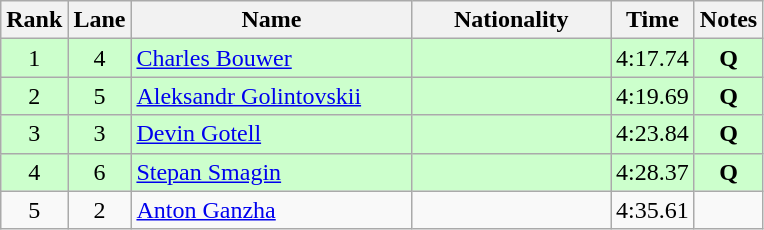<table class="wikitable sortable" style="text-align:center">
<tr>
<th>Rank</th>
<th>Lane</th>
<th style="width:180px">Name</th>
<th style="width:125px">Nationality</th>
<th>Time</th>
<th>Notes</th>
</tr>
<tr style="background:#cfc;">
<td>1</td>
<td>4</td>
<td style="text-align:left;"><a href='#'>Charles Bouwer</a></td>
<td style="text-align:left;"></td>
<td>4:17.74</td>
<td><strong>Q</strong></td>
</tr>
<tr style="background:#cfc;">
<td>2</td>
<td>5</td>
<td style="text-align:left;"><a href='#'>Aleksandr Golintovskii</a></td>
<td style="text-align:left;"></td>
<td>4:19.69</td>
<td><strong>Q</strong></td>
</tr>
<tr style="background:#cfc;">
<td>3</td>
<td>3</td>
<td style="text-align:left;"><a href='#'>Devin Gotell</a></td>
<td style="text-align:left;"></td>
<td>4:23.84</td>
<td><strong>Q</strong></td>
</tr>
<tr style="background:#cfc;">
<td>4</td>
<td>6</td>
<td style="text-align:left;"><a href='#'>Stepan Smagin</a></td>
<td style="text-align:left;"></td>
<td>4:28.37</td>
<td><strong>Q</strong></td>
</tr>
<tr>
<td>5</td>
<td>2</td>
<td style="text-align:left;"><a href='#'>Anton Ganzha</a></td>
<td style="text-align:left;"></td>
<td>4:35.61</td>
<td></td>
</tr>
</table>
